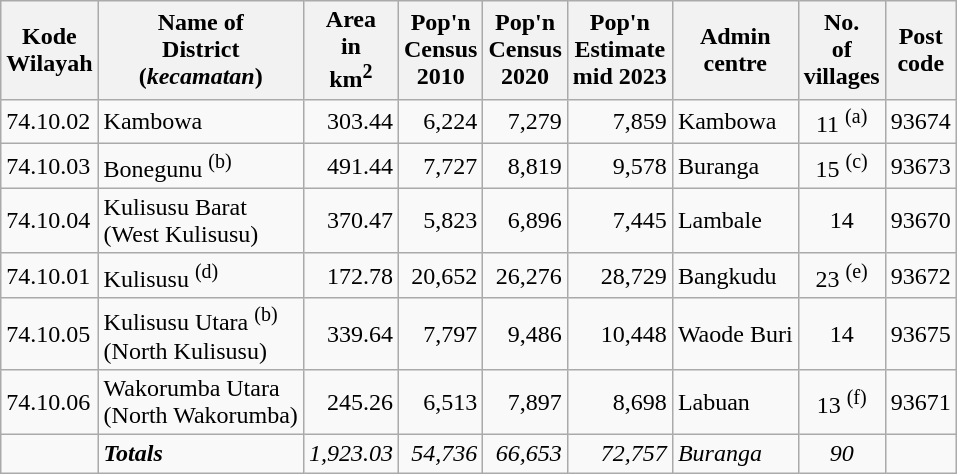<table class="sortable wikitable">
<tr>
<th>Kode <br>Wilayah</th>
<th>Name of<br>District<br>(<em>kecamatan</em>)</th>
<th>Area <br> in <br>km<sup>2</sup></th>
<th>Pop'n<br>Census<br>2010</th>
<th>Pop'n<br>Census<br>2020</th>
<th>Pop'n<br>Estimate<br>mid 2023</th>
<th>Admin<br>centre</th>
<th>No.<br>of<br>villages</th>
<th>Post<br>code</th>
</tr>
<tr>
<td>74.10.02</td>
<td>Kambowa</td>
<td align="right">303.44</td>
<td align="right">6,224</td>
<td align="right">7,279</td>
<td align="right">7,859</td>
<td>Kambowa</td>
<td align="center">11 <sup>(a)</sup></td>
<td>93674</td>
</tr>
<tr>
<td>74.10.03</td>
<td>Bonegunu <sup>(b)</sup></td>
<td align="right">491.44</td>
<td align="right">7,727</td>
<td align="right">8,819</td>
<td align="right">9,578</td>
<td>Buranga</td>
<td align="center">15 <sup>(c)</sup></td>
<td>93673</td>
</tr>
<tr>
<td>74.10.04</td>
<td>Kulisusu Barat <br>(West Kulisusu)</td>
<td align="right">370.47</td>
<td align="right">5,823</td>
<td align="right">6,896</td>
<td align="right">7,445</td>
<td>Lambale</td>
<td align="center">14</td>
<td>93670</td>
</tr>
<tr>
<td>74.10.01</td>
<td>Kulisusu <sup>(d)</sup></td>
<td align="right">172.78</td>
<td align="right">20,652</td>
<td align="right">26,276</td>
<td align="right">28,729</td>
<td>Bangkudu</td>
<td align="center">23 <sup>(e)</sup></td>
<td>93672</td>
</tr>
<tr>
<td>74.10.05</td>
<td>Kulisusu Utara <sup>(b)</sup> <br>(North Kulisusu)</td>
<td align="right">339.64</td>
<td align="right">7,797</td>
<td align="right">9,486</td>
<td align="right">10,448</td>
<td>Waode Buri</td>
<td align="center">14</td>
<td>93675</td>
</tr>
<tr>
<td>74.10.06</td>
<td>Wakorumba Utara <br>(North Wakorumba)</td>
<td align="right">245.26</td>
<td align="right">6,513</td>
<td align="right">7,897</td>
<td align="right">8,698</td>
<td>Labuan</td>
<td align="center">13 <sup>(f)</sup></td>
<td>93671</td>
</tr>
<tr>
<td></td>
<td><strong><em>Totals</em></strong></td>
<td align="right"><em>1,923.03</em></td>
<td align="right"><em>54,736</em></td>
<td align="right"><em>66,653</em></td>
<td align="right"><em>72,757</em></td>
<td><em>Buranga</em></td>
<td align="center"><em>90</em></td>
<td></td>
</tr>
</table>
